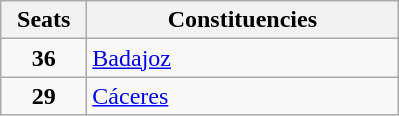<table class="wikitable" style="text-align:left;">
<tr>
<th width="50">Seats</th>
<th width="200">Constituencies</th>
</tr>
<tr>
<td align="center"><strong>36</strong></td>
<td><a href='#'>Badajoz</a></td>
</tr>
<tr>
<td align="center"><strong>29</strong></td>
<td><a href='#'>Cáceres</a></td>
</tr>
</table>
